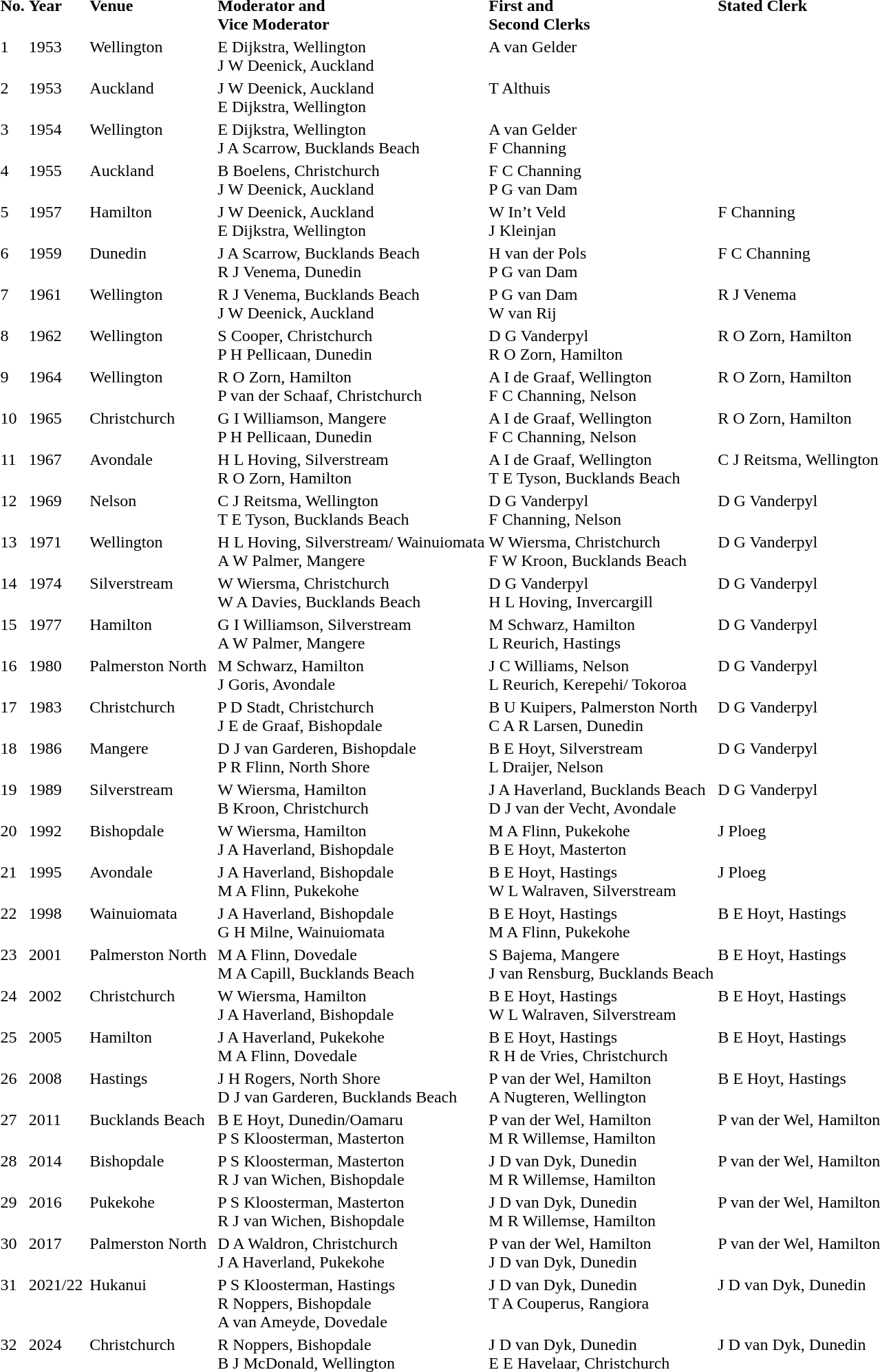<table>
<tr valign=top>
<td><strong>No.</strong></td>
<td width="55px"><strong>Year</strong></td>
<td width="120px"><strong>Venue</strong></td>
<td><strong>Moderator and<br>Vice Moderator</strong></td>
<td><strong>First and<br>Second Clerks</strong></td>
<td><strong>Stated Clerk</strong></td>
</tr>
<tr valign=top>
<td>1</td>
<td>1953</td>
<td>Wellington</td>
<td>E Dijkstra, Wellington<br>J W Deenick, Auckland</td>
<td>A van Gelder</td>
</tr>
<tr valign=top>
<td>2</td>
<td>1953</td>
<td>Auckland</td>
<td>J W Deenick, Auckland<br>E Dijkstra, Wellington</td>
<td>T Althuis</td>
</tr>
<tr valign=top>
<td>3</td>
<td>1954</td>
<td>Wellington</td>
<td>E Dijkstra, Wellington<br>J A Scarrow, Bucklands Beach</td>
<td>A van Gelder<br>F Channing</td>
</tr>
<tr valign=top>
<td>4</td>
<td>1955</td>
<td>Auckland</td>
<td>B Boelens, Christchurch<br>J W Deenick, Auckland</td>
<td>F C Channing<br>P G van Dam</td>
</tr>
<tr valign=top>
<td>5</td>
<td>1957</td>
<td>Hamilton</td>
<td>J W Deenick, Auckland<br>E Dijkstra, Wellington</td>
<td>W In’t Veld<br>J Kleinjan</td>
<td>F Channing</td>
</tr>
<tr valign=top>
<td>6</td>
<td>1959</td>
<td>Dunedin</td>
<td>J A Scarrow, Bucklands Beach<br>R J Venema, Dunedin</td>
<td>H van der Pols<br>P G van Dam</td>
<td>F C Channing</td>
</tr>
<tr valign=top>
<td>7</td>
<td>1961</td>
<td>Wellington</td>
<td>R J Venema, Bucklands Beach<br>J W Deenick, Auckland</td>
<td>P G van Dam<br>W van Rij</td>
<td>R J Venema</td>
</tr>
<tr valign=top>
<td>8</td>
<td>1962</td>
<td>Wellington</td>
<td>S Cooper, Christchurch<br>P H Pellicaan, Dunedin</td>
<td>D G Vanderpyl<br>R O Zorn, Hamilton</td>
<td>R O Zorn, Hamilton</td>
</tr>
<tr valign=top>
<td>9</td>
<td>1964</td>
<td>Wellington</td>
<td>R O Zorn, Hamilton<br>P van der Schaaf, Christchurch</td>
<td>A I de Graaf, Wellington<br>F C Channing, Nelson</td>
<td>R O Zorn, Hamilton</td>
</tr>
<tr valign=top>
<td>10</td>
<td>1965</td>
<td>Christchurch</td>
<td>G I Williamson, Mangere<br>P H Pellicaan, Dunedin</td>
<td>A I de Graaf, Wellington<br>F C Channing, Nelson</td>
<td>R O Zorn, Hamilton</td>
</tr>
<tr valign=top>
<td>11</td>
<td>1967</td>
<td>Avondale</td>
<td>H L Hoving, Silverstream<br>R O Zorn, Hamilton</td>
<td>A I de Graaf, Wellington<br>T E Tyson, Bucklands Beach</td>
<td>C J Reitsma, Wellington</td>
</tr>
<tr valign=top>
<td>12</td>
<td>1969</td>
<td>Nelson</td>
<td>C J Reitsma, Wellington<br>T E Tyson, Bucklands Beach</td>
<td>D G Vanderpyl<br>F Channing, Nelson</td>
<td>D G Vanderpyl</td>
</tr>
<tr valign=top>
<td>13</td>
<td>1971</td>
<td>Wellington</td>
<td>H L Hoving, Silverstream/ Wainuiomata<br>A W Palmer, Mangere</td>
<td>W Wiersma, Christchurch<br>F W Kroon, Bucklands Beach</td>
<td>D G Vanderpyl</td>
</tr>
<tr valign=top>
<td>14</td>
<td>1974</td>
<td>Silverstream</td>
<td>W Wiersma, Christchurch<br>W A Davies, Bucklands Beach</td>
<td>D G Vanderpyl<br>H L Hoving, Invercargill</td>
<td>D G Vanderpyl</td>
</tr>
<tr valign=top>
<td>15</td>
<td>1977</td>
<td>Hamilton</td>
<td>G I Williamson, Silverstream<br>A W Palmer, Mangere</td>
<td>M Schwarz, Hamilton<br>L Reurich, Hastings</td>
<td>D G Vanderpyl</td>
</tr>
<tr valign=top>
<td>16</td>
<td>1980</td>
<td>Palmerston North</td>
<td>M Schwarz, Hamilton<br>J Goris, Avondale</td>
<td>J C Williams, Nelson<br>L Reurich, Kerepehi/ Tokoroa</td>
<td>D G Vanderpyl</td>
</tr>
<tr valign=top>
<td>17</td>
<td>1983</td>
<td>Christchurch</td>
<td>P D Stadt, Christchurch<br>J E de Graaf, Bishopdale</td>
<td>B U Kuipers, Palmerston North<br>C A R Larsen, Dunedin</td>
<td>D G Vanderpyl</td>
</tr>
<tr valign=top>
<td>18</td>
<td>1986</td>
<td>Mangere</td>
<td>D J van Garderen, Bishopdale<br>P R Flinn, North Shore</td>
<td>B E Hoyt, Silverstream<br>L Draijer, Nelson</td>
<td>D G Vanderpyl</td>
</tr>
<tr valign=top>
<td>19</td>
<td>1989</td>
<td>Silverstream</td>
<td>W Wiersma, Hamilton<br>B Kroon, Christchurch</td>
<td>J A Haverland, Bucklands Beach<br>D J van der Vecht, Avondale</td>
<td>D G Vanderpyl</td>
</tr>
<tr valign=top>
<td>20</td>
<td>1992</td>
<td>Bishopdale</td>
<td>W Wiersma, Hamilton<br>J A Haverland, Bishopdale</td>
<td>M A Flinn, Pukekohe<br>B E Hoyt, Masterton</td>
<td>J Ploeg</td>
</tr>
<tr valign=top>
<td>21</td>
<td>1995</td>
<td>Avondale</td>
<td>J A Haverland, Bishopdale<br>M A Flinn, Pukekohe</td>
<td>B E Hoyt, Hastings<br>W L Walraven, Silverstream</td>
<td>J Ploeg</td>
</tr>
<tr valign=top>
<td>22</td>
<td>1998</td>
<td>Wainuiomata</td>
<td>J A Haverland, Bishopdale<br>G H Milne, Wainuiomata</td>
<td>B E Hoyt, Hastings<br>M A Flinn, Pukekohe</td>
<td>B E Hoyt, Hastings</td>
</tr>
<tr valign=top>
<td>23</td>
<td>2001</td>
<td>Palmerston North</td>
<td>M A Flinn, Dovedale<br>M A Capill, Bucklands Beach</td>
<td>S Bajema, Mangere<br>J van Rensburg, Bucklands Beach</td>
<td>B E Hoyt, Hastings</td>
</tr>
<tr valign=top>
<td>24</td>
<td>2002</td>
<td>Christchurch</td>
<td>W Wiersma, Hamilton<br>J A Haverland, Bishopdale</td>
<td>B E Hoyt, Hastings<br>W L Walraven, Silverstream</td>
<td>B E Hoyt, Hastings</td>
</tr>
<tr valign=top>
<td>25</td>
<td>2005</td>
<td>Hamilton</td>
<td>J A Haverland, Pukekohe<br>M A Flinn, Dovedale</td>
<td>B E Hoyt, Hastings<br>R H de Vries, Christchurch</td>
<td>B E Hoyt, Hastings</td>
</tr>
<tr valign=top>
<td>26</td>
<td>2008</td>
<td>Hastings</td>
<td>J H Rogers, North Shore<br>D J van Garderen, Bucklands Beach</td>
<td>P van der Wel, Hamilton<br>A Nugteren, Wellington</td>
<td>B E Hoyt, Hastings</td>
</tr>
<tr valign=top>
<td>27</td>
<td>2011</td>
<td>Bucklands Beach</td>
<td>B E Hoyt, Dunedin/Oamaru<br>P S Kloosterman, Masterton</td>
<td>P van der Wel, Hamilton<br>M R Willemse, Hamilton</td>
<td>P van der Wel, Hamilton</td>
</tr>
<tr valign=top>
<td>28</td>
<td>2014</td>
<td>Bishopdale</td>
<td>P S Kloosterman, Masterton<br>R J van Wichen, Bishopdale</td>
<td>J D van Dyk, Dunedin<br>M R Willemse, Hamilton</td>
<td>P van der Wel, Hamilton</td>
</tr>
<tr valign=top>
<td>29</td>
<td>2016</td>
<td>Pukekohe</td>
<td>P S Kloosterman, Masterton<br>R J van Wichen, Bishopdale</td>
<td>J D van Dyk, Dunedin<br>M R Willemse, Hamilton</td>
<td>P van der Wel, Hamilton</td>
</tr>
<tr valign=top>
<td>30</td>
<td>2017</td>
<td>Palmerston North</td>
<td>D A Waldron, Christchurch<br>J A Haverland, Pukekohe</td>
<td>P van der Wel, Hamilton<br>J D van Dyk, Dunedin</td>
<td>P van der Wel, Hamilton</td>
</tr>
<tr valign=top>
<td>31</td>
<td>2021/22</td>
<td>Hukanui</td>
<td>P S Kloosterman, Hastings<br>R Noppers, Bishopdale<br>A van Ameyde, Dovedale</td>
<td>J D van Dyk, Dunedin<br>T A Couperus, Rangiora</td>
<td>J D van Dyk, Dunedin</td>
</tr>
<tr valign=top>
<td>32</td>
<td>2024</td>
<td>Christchurch</td>
<td>R Noppers, Bishopdale<br>B J McDonald, Wellington</td>
<td>J D van Dyk, Dunedin<br>E E Havelaar, Christchurch</td>
<td>J D van Dyk, Dunedin</td>
</tr>
<tr valign=top>
</tr>
</table>
